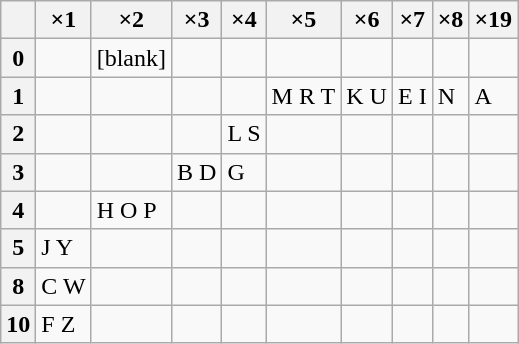<table class="wikitable floatright">
<tr>
<th></th>
<th>×1</th>
<th>×2</th>
<th>×3</th>
<th>×4</th>
<th>×5</th>
<th>×6</th>
<th>×7</th>
<th>×8</th>
<th>×19</th>
</tr>
<tr>
<th>0</th>
<td></td>
<td>[blank]</td>
<td></td>
<td></td>
<td></td>
<td></td>
<td></td>
<td></td>
<td></td>
</tr>
<tr>
<th>1</th>
<td></td>
<td></td>
<td></td>
<td></td>
<td>M R T</td>
<td>K U</td>
<td>E I</td>
<td>N</td>
<td>A</td>
</tr>
<tr>
<th>2</th>
<td></td>
<td></td>
<td></td>
<td>L S</td>
<td></td>
<td></td>
<td></td>
<td></td>
<td></td>
</tr>
<tr>
<th>3</th>
<td></td>
<td></td>
<td>B D</td>
<td>G</td>
<td></td>
<td></td>
<td></td>
<td></td>
<td></td>
</tr>
<tr>
<th>4</th>
<td></td>
<td>H O P</td>
<td></td>
<td></td>
<td></td>
<td></td>
<td></td>
<td></td>
<td></td>
</tr>
<tr>
<th>5</th>
<td>J Y</td>
<td></td>
<td></td>
<td></td>
<td></td>
<td></td>
<td></td>
<td></td>
<td></td>
</tr>
<tr>
<th>8</th>
<td>C W</td>
<td></td>
<td></td>
<td></td>
<td></td>
<td></td>
<td></td>
<td></td>
<td></td>
</tr>
<tr>
<th>10</th>
<td>F Z</td>
<td></td>
<td></td>
<td></td>
<td></td>
<td></td>
<td></td>
<td></td>
<td></td>
</tr>
</table>
